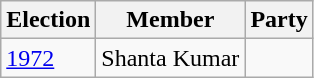<table class="wikitable sortable">
<tr>
<th>Election</th>
<th>Member</th>
<th colspan=2>Party</th>
</tr>
<tr>
<td><a href='#'>1972</a></td>
<td>Shanta Kumar</td>
<td></td>
</tr>
</table>
